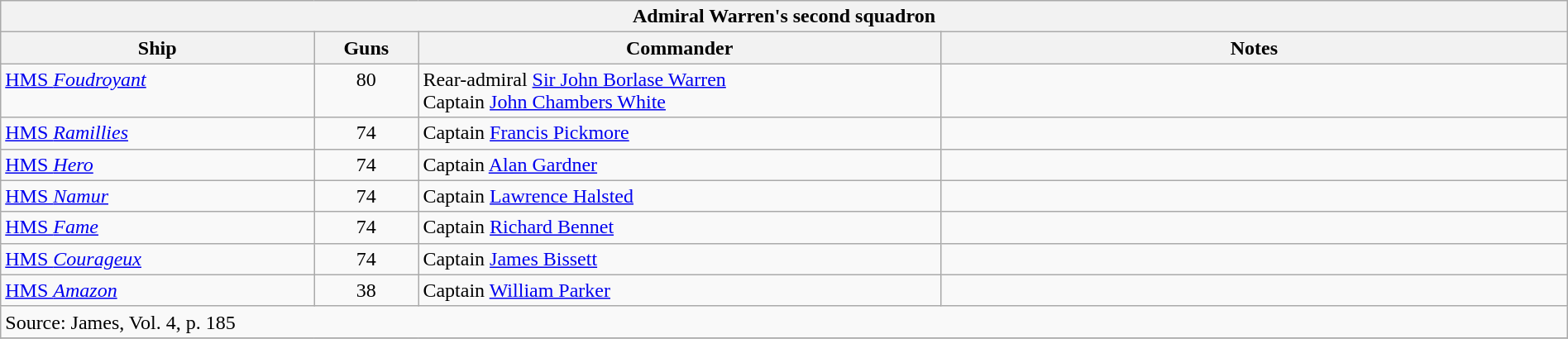<table class="wikitable" width=100%>
<tr valign="top">
<th colspan="11" bgcolor="white">Admiral Warren's second squadron</th>
</tr>
<tr valign="top"|- valign="top">
<th width=15%; align= center>Ship</th>
<th width=5%; align= center>Guns</th>
<th width=25%; align= center>Commander</th>
<th width=30%; align= center>Notes</th>
</tr>
<tr valign="top">
<td align= left><a href='#'>HMS <em>Foudroyant</em></a></td>
<td align= center>80</td>
<td align= left>Rear-admiral <a href='#'>Sir John Borlase Warren</a><br> Captain <a href='#'>John Chambers White</a></td>
<td align= left></td>
</tr>
<tr valign="top">
<td align= left><a href='#'>HMS <em>Ramillies</em></a></td>
<td align= center>74</td>
<td align= left>Captain <a href='#'>Francis Pickmore</a></td>
<td align= left></td>
</tr>
<tr valign="top">
<td align= left><a href='#'>HMS <em>Hero</em></a></td>
<td align= center>74</td>
<td align= left>Captain <a href='#'>Alan Gardner</a></td>
<td align= left></td>
</tr>
<tr valign="top">
<td align= left><a href='#'>HMS <em>Namur</em></a></td>
<td align= center>74</td>
<td align= left>Captain <a href='#'>Lawrence Halsted</a></td>
<td align= left></td>
</tr>
<tr valign="top">
<td align= left><a href='#'>HMS <em>Fame</em></a></td>
<td align= center>74</td>
<td align= left>Captain <a href='#'>Richard Bennet</a></td>
<td align= left></td>
</tr>
<tr valign="top">
<td align= left><a href='#'>HMS <em>Courageux</em></a></td>
<td align= center>74</td>
<td align= left>Captain <a href='#'>James Bissett</a></td>
<td align= left></td>
</tr>
<tr valign="top">
<td align= left><a href='#'>HMS <em>Amazon</em></a></td>
<td align= center>38</td>
<td align= left>Captain <a href='#'>William Parker</a></td>
<td align= left></td>
</tr>
<tr valign="top">
<td colspan="9" align="left">Source: James, Vol. 4, p. 185</td>
</tr>
<tr>
</tr>
</table>
